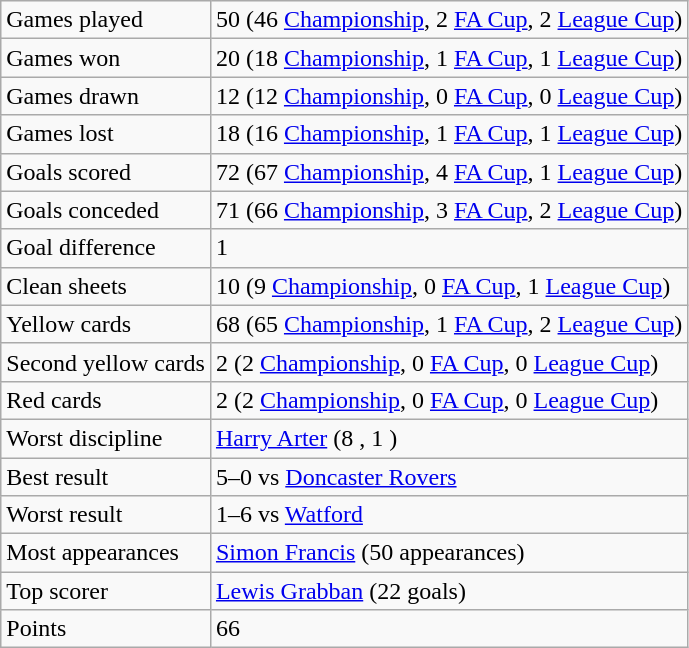<table class="wikitable">
<tr>
<td>Games played</td>
<td>50 (46 <a href='#'>Championship</a>, 2 <a href='#'>FA Cup</a>, 2 <a href='#'>League Cup</a>)</td>
</tr>
<tr>
<td>Games won</td>
<td>20 (18 <a href='#'>Championship</a>, 1 <a href='#'>FA Cup</a>, 1 <a href='#'>League Cup</a>)</td>
</tr>
<tr>
<td>Games drawn</td>
<td>12 (12 <a href='#'>Championship</a>, 0 <a href='#'>FA Cup</a>, 0 <a href='#'>League Cup</a>)</td>
</tr>
<tr>
<td>Games lost</td>
<td>18 (16 <a href='#'>Championship</a>, 1 <a href='#'>FA Cup</a>, 1 <a href='#'>League Cup</a>)</td>
</tr>
<tr>
<td>Goals scored</td>
<td>72 (67 <a href='#'>Championship</a>, 4 <a href='#'>FA Cup</a>, 1 <a href='#'>League Cup</a>)</td>
</tr>
<tr>
<td>Goals conceded</td>
<td>71 (66 <a href='#'>Championship</a>, 3 <a href='#'>FA Cup</a>, 2 <a href='#'>League Cup</a>)</td>
</tr>
<tr>
<td>Goal difference</td>
<td>1</td>
</tr>
<tr>
<td>Clean sheets</td>
<td>10 (9 <a href='#'>Championship</a>, 0 <a href='#'>FA Cup</a>, 1 <a href='#'>League Cup</a>)</td>
</tr>
<tr>
<td>Yellow cards</td>
<td>68 (65 <a href='#'>Championship</a>, 1 <a href='#'>FA Cup</a>, 2 <a href='#'>League Cup</a>)</td>
</tr>
<tr>
<td>Second yellow cards</td>
<td>2 (2 <a href='#'>Championship</a>, 0 <a href='#'>FA Cup</a>, 0 <a href='#'>League Cup</a>)</td>
</tr>
<tr>
<td>Red cards</td>
<td>2 (2 <a href='#'>Championship</a>, 0 <a href='#'>FA Cup</a>, 0 <a href='#'>League Cup</a>)</td>
</tr>
<tr>
<td>Worst discipline</td>
<td><a href='#'>Harry Arter</a> (8 , 1 )</td>
</tr>
<tr>
<td>Best result</td>
<td>5–0 vs <a href='#'>Doncaster Rovers</a></td>
</tr>
<tr>
<td>Worst result</td>
<td>1–6 vs <a href='#'>Watford</a></td>
</tr>
<tr>
<td>Most appearances</td>
<td><a href='#'>Simon Francis</a> (50 appearances)</td>
</tr>
<tr>
<td>Top scorer</td>
<td><a href='#'>Lewis Grabban</a> (22 goals)</td>
</tr>
<tr>
<td>Points</td>
<td>66</td>
</tr>
</table>
